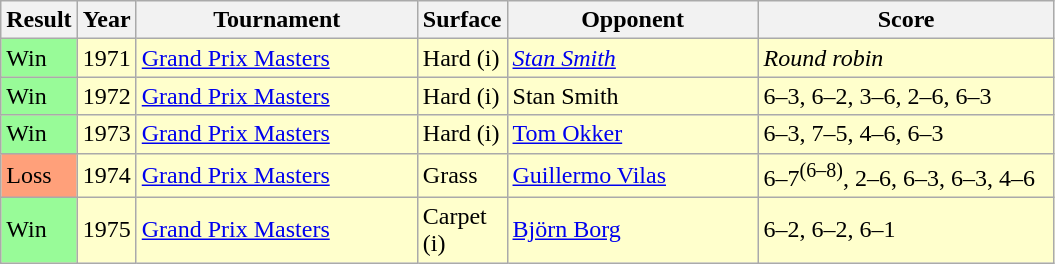<table class="sortable wikitable">
<tr>
<th style="width:40px">Result</th>
<th style="width:30px">Year</th>
<th style="width:180px">Tournament</th>
<th style="width:50px">Surface</th>
<th style="width:160px">Opponent</th>
<th style="width:190px" class="unsortable">Score</th>
</tr>
<tr style="background:#ffc;">
<td style="background:#98fb98;">Win</td>
<td>1971</td>
<td><a href='#'>Grand Prix Masters</a></td>
<td>Hard (i)</td>
<td><em> <a href='#'>Stan Smith</a></em></td>
<td><em>Round robin</em></td>
</tr>
<tr style="background:#ffc;">
<td style="background:#98fb98;">Win</td>
<td>1972</td>
<td><a href='#'>Grand Prix Masters</a></td>
<td>Hard (i)</td>
<td> Stan Smith</td>
<td>6–3, 6–2, 3–6, 2–6, 6–3</td>
</tr>
<tr style="background:#ffc;">
<td style="background:#98fb98;">Win</td>
<td>1973</td>
<td><a href='#'>Grand Prix Masters</a></td>
<td>Hard (i)</td>
<td> <a href='#'>Tom Okker</a></td>
<td>6–3, 7–5, 4–6, 6–3</td>
</tr>
<tr style="background:#ffc;">
<td style="background:#ffa07a;">Loss</td>
<td>1974</td>
<td><a href='#'>Grand Prix Masters</a></td>
<td>Grass</td>
<td> <a href='#'>Guillermo Vilas</a></td>
<td>6–7<sup>(6–8)</sup>, 2–6, 6–3, 6–3, 4–6</td>
</tr>
<tr style="background:#ffc;">
<td style="background:#98fb98;">Win</td>
<td>1975</td>
<td><a href='#'>Grand Prix Masters</a></td>
<td>Carpet (i)</td>
<td> <a href='#'>Björn Borg</a></td>
<td>6–2, 6–2, 6–1</td>
</tr>
</table>
